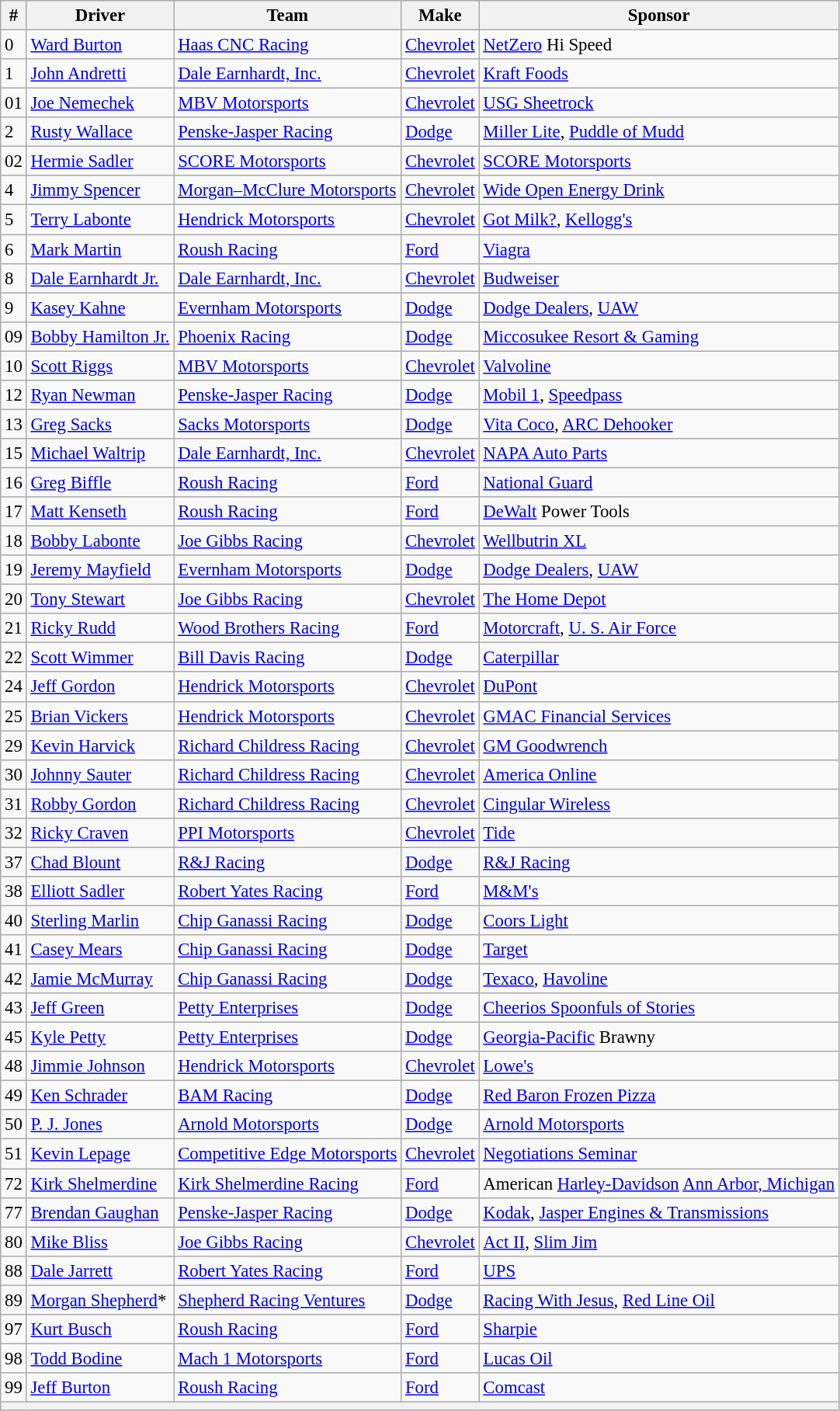<table class="wikitable" style="font-size:95%">
<tr>
<th>#</th>
<th>Driver</th>
<th>Team</th>
<th>Make</th>
<th>Sponsor</th>
</tr>
<tr>
<td>0</td>
<td><a href='#'>Ward Burton</a></td>
<td><a href='#'>Haas CNC Racing</a></td>
<td><a href='#'>Chevrolet</a></td>
<td><a href='#'>NetZero</a> Hi Speed</td>
</tr>
<tr>
<td>1</td>
<td><a href='#'>John Andretti</a></td>
<td><a href='#'>Dale Earnhardt, Inc.</a></td>
<td><a href='#'>Chevrolet</a></td>
<td><a href='#'>Kraft Foods</a></td>
</tr>
<tr>
<td>01</td>
<td><a href='#'>Joe Nemechek</a></td>
<td><a href='#'>MBV Motorsports</a></td>
<td><a href='#'>Chevrolet</a></td>
<td><a href='#'>USG Sheetrock</a></td>
</tr>
<tr>
<td>2</td>
<td><a href='#'>Rusty Wallace</a></td>
<td><a href='#'>Penske-Jasper Racing</a></td>
<td><a href='#'>Dodge</a></td>
<td><a href='#'>Miller Lite</a>, <a href='#'>Puddle of Mudd</a></td>
</tr>
<tr>
<td>02</td>
<td><a href='#'>Hermie Sadler</a></td>
<td><a href='#'>SCORE Motorsports</a></td>
<td><a href='#'>Chevrolet</a></td>
<td><a href='#'>SCORE Motorsports</a></td>
</tr>
<tr>
<td>4</td>
<td><a href='#'>Jimmy Spencer</a></td>
<td><a href='#'>Morgan–McClure Motorsports</a></td>
<td><a href='#'>Chevrolet</a></td>
<td><a href='#'>Wide Open Energy Drink</a></td>
</tr>
<tr>
<td>5</td>
<td><a href='#'>Terry Labonte</a></td>
<td><a href='#'>Hendrick Motorsports</a></td>
<td><a href='#'>Chevrolet</a></td>
<td><a href='#'>Got Milk?</a>, <a href='#'>Kellogg's</a></td>
</tr>
<tr>
<td>6</td>
<td><a href='#'>Mark Martin</a></td>
<td><a href='#'>Roush Racing</a></td>
<td><a href='#'>Ford</a></td>
<td><a href='#'>Viagra</a></td>
</tr>
<tr>
<td>8</td>
<td><a href='#'>Dale Earnhardt Jr.</a></td>
<td><a href='#'>Dale Earnhardt, Inc.</a></td>
<td><a href='#'>Chevrolet</a></td>
<td><a href='#'>Budweiser</a></td>
</tr>
<tr>
<td>9</td>
<td><a href='#'>Kasey Kahne</a></td>
<td><a href='#'>Evernham Motorsports</a></td>
<td><a href='#'>Dodge</a></td>
<td><a href='#'>Dodge Dealers</a>, <a href='#'>UAW</a></td>
</tr>
<tr>
<td>09</td>
<td><a href='#'>Bobby Hamilton Jr.</a></td>
<td><a href='#'>Phoenix Racing</a></td>
<td><a href='#'>Dodge</a></td>
<td><a href='#'>Miccosukee Resort & Gaming</a></td>
</tr>
<tr>
<td>10</td>
<td><a href='#'>Scott Riggs</a></td>
<td><a href='#'>MBV Motorsports</a></td>
<td><a href='#'>Chevrolet</a></td>
<td><a href='#'>Valvoline</a></td>
</tr>
<tr>
<td>12</td>
<td><a href='#'>Ryan Newman</a></td>
<td><a href='#'>Penske-Jasper Racing</a></td>
<td><a href='#'>Dodge</a></td>
<td><a href='#'>Mobil 1</a>, <a href='#'>Speedpass</a></td>
</tr>
<tr>
<td>13</td>
<td><a href='#'>Greg Sacks</a></td>
<td><a href='#'>Sacks Motorsports</a></td>
<td><a href='#'>Dodge</a></td>
<td><a href='#'>Vita Coco</a>, <a href='#'>ARC Dehooker</a></td>
</tr>
<tr>
<td>15</td>
<td><a href='#'>Michael Waltrip</a></td>
<td><a href='#'>Dale Earnhardt, Inc.</a></td>
<td><a href='#'>Chevrolet</a></td>
<td><a href='#'>NAPA Auto Parts</a></td>
</tr>
<tr>
<td>16</td>
<td><a href='#'>Greg Biffle</a></td>
<td><a href='#'>Roush Racing</a></td>
<td><a href='#'>Ford</a></td>
<td><a href='#'>National Guard</a></td>
</tr>
<tr>
<td>17</td>
<td><a href='#'>Matt Kenseth</a></td>
<td><a href='#'>Roush Racing</a></td>
<td><a href='#'>Ford</a></td>
<td><a href='#'>DeWalt</a> Power Tools</td>
</tr>
<tr>
<td>18</td>
<td><a href='#'>Bobby Labonte</a></td>
<td><a href='#'>Joe Gibbs Racing</a></td>
<td><a href='#'>Chevrolet</a></td>
<td><a href='#'>Wellbutrin XL</a></td>
</tr>
<tr>
<td>19</td>
<td><a href='#'>Jeremy Mayfield</a></td>
<td><a href='#'>Evernham Motorsports</a></td>
<td><a href='#'>Dodge</a></td>
<td><a href='#'>Dodge Dealers</a>, <a href='#'>UAW</a></td>
</tr>
<tr>
<td>20</td>
<td><a href='#'>Tony Stewart</a></td>
<td><a href='#'>Joe Gibbs Racing</a></td>
<td><a href='#'>Chevrolet</a></td>
<td><a href='#'>The Home Depot</a></td>
</tr>
<tr>
<td>21</td>
<td><a href='#'>Ricky Rudd</a></td>
<td><a href='#'>Wood Brothers Racing</a></td>
<td><a href='#'>Ford</a></td>
<td><a href='#'>Motorcraft</a>, <a href='#'>U. S. Air Force</a></td>
</tr>
<tr>
<td>22</td>
<td><a href='#'>Scott Wimmer</a></td>
<td><a href='#'>Bill Davis Racing</a></td>
<td><a href='#'>Dodge</a></td>
<td><a href='#'>Caterpillar</a></td>
</tr>
<tr>
<td>24</td>
<td><a href='#'>Jeff Gordon</a></td>
<td><a href='#'>Hendrick Motorsports</a></td>
<td><a href='#'>Chevrolet</a></td>
<td><a href='#'>DuPont</a></td>
</tr>
<tr>
<td>25</td>
<td><a href='#'>Brian Vickers</a></td>
<td><a href='#'>Hendrick Motorsports</a></td>
<td><a href='#'>Chevrolet</a></td>
<td><a href='#'>GMAC Financial Services</a></td>
</tr>
<tr>
<td>29</td>
<td><a href='#'>Kevin Harvick</a></td>
<td><a href='#'>Richard Childress Racing</a></td>
<td><a href='#'>Chevrolet</a></td>
<td><a href='#'>GM Goodwrench</a></td>
</tr>
<tr>
<td>30</td>
<td><a href='#'>Johnny Sauter</a></td>
<td><a href='#'>Richard Childress Racing</a></td>
<td><a href='#'>Chevrolet</a></td>
<td><a href='#'>America Online</a></td>
</tr>
<tr>
<td>31</td>
<td><a href='#'>Robby Gordon</a></td>
<td><a href='#'>Richard Childress Racing</a></td>
<td><a href='#'>Chevrolet</a></td>
<td><a href='#'>Cingular Wireless</a></td>
</tr>
<tr>
<td>32</td>
<td><a href='#'>Ricky Craven</a></td>
<td><a href='#'>PPI Motorsports</a></td>
<td><a href='#'>Chevrolet</a></td>
<td><a href='#'>Tide</a></td>
</tr>
<tr>
<td>37</td>
<td><a href='#'>Chad Blount</a></td>
<td><a href='#'>R&J Racing</a></td>
<td><a href='#'>Dodge</a></td>
<td><a href='#'>R&J Racing</a></td>
</tr>
<tr>
<td>38</td>
<td><a href='#'>Elliott Sadler</a></td>
<td><a href='#'>Robert Yates Racing</a></td>
<td><a href='#'>Ford</a></td>
<td><a href='#'>M&M's</a></td>
</tr>
<tr>
<td>40</td>
<td><a href='#'>Sterling Marlin</a></td>
<td><a href='#'>Chip Ganassi Racing</a></td>
<td><a href='#'>Dodge</a></td>
<td><a href='#'>Coors Light</a></td>
</tr>
<tr>
<td>41</td>
<td><a href='#'>Casey Mears</a></td>
<td><a href='#'>Chip Ganassi Racing</a></td>
<td><a href='#'>Dodge</a></td>
<td><a href='#'>Target</a></td>
</tr>
<tr>
<td>42</td>
<td><a href='#'>Jamie McMurray</a></td>
<td><a href='#'>Chip Ganassi Racing</a></td>
<td><a href='#'>Dodge</a></td>
<td><a href='#'>Texaco</a>, <a href='#'>Havoline</a></td>
</tr>
<tr>
<td>43</td>
<td><a href='#'>Jeff Green</a></td>
<td><a href='#'>Petty Enterprises</a></td>
<td><a href='#'>Dodge</a></td>
<td><a href='#'>Cheerios Spoonfuls of Stories</a></td>
</tr>
<tr>
<td>45</td>
<td><a href='#'>Kyle Petty</a></td>
<td><a href='#'>Petty Enterprises</a></td>
<td><a href='#'>Dodge</a></td>
<td><a href='#'>Georgia-Pacific</a> Brawny</td>
</tr>
<tr>
<td>48</td>
<td><a href='#'>Jimmie Johnson</a></td>
<td><a href='#'>Hendrick Motorsports</a></td>
<td><a href='#'>Chevrolet</a></td>
<td><a href='#'>Lowe's</a></td>
</tr>
<tr>
<td>49</td>
<td><a href='#'>Ken Schrader</a></td>
<td><a href='#'>BAM Racing</a></td>
<td><a href='#'>Dodge</a></td>
<td><a href='#'>Red Baron Frozen Pizza</a></td>
</tr>
<tr>
<td>50</td>
<td><a href='#'>P. J. Jones</a></td>
<td><a href='#'>Arnold Motorsports</a></td>
<td><a href='#'>Dodge</a></td>
<td><a href='#'>Arnold Motorsports</a></td>
</tr>
<tr>
<td>51</td>
<td><a href='#'>Kevin Lepage</a></td>
<td><a href='#'>Competitive Edge Motorsports</a></td>
<td><a href='#'>Chevrolet</a></td>
<td><a href='#'>Negotiations Seminar</a></td>
</tr>
<tr>
<td>72</td>
<td><a href='#'>Kirk Shelmerdine</a></td>
<td><a href='#'>Kirk Shelmerdine Racing</a></td>
<td><a href='#'>Ford</a></td>
<td>American <a href='#'>Harley-Davidson</a> <a href='#'>Ann Arbor, Michigan</a></td>
</tr>
<tr>
<td>77</td>
<td><a href='#'>Brendan Gaughan</a></td>
<td><a href='#'>Penske-Jasper Racing</a></td>
<td><a href='#'>Dodge</a></td>
<td><a href='#'>Kodak</a>, <a href='#'>Jasper Engines & Transmissions</a></td>
</tr>
<tr>
<td>80</td>
<td><a href='#'>Mike Bliss</a></td>
<td><a href='#'>Joe Gibbs Racing</a></td>
<td><a href='#'>Chevrolet</a></td>
<td><a href='#'>Act II</a>, <a href='#'>Slim Jim</a></td>
</tr>
<tr>
<td>88</td>
<td><a href='#'>Dale Jarrett</a></td>
<td><a href='#'>Robert Yates Racing</a></td>
<td><a href='#'>Ford</a></td>
<td><a href='#'>UPS</a></td>
</tr>
<tr>
<td>89</td>
<td><a href='#'>Morgan Shepherd</a>*</td>
<td><a href='#'>Shepherd Racing Ventures</a></td>
<td><a href='#'>Dodge</a></td>
<td><a href='#'>Racing With Jesus</a>, <a href='#'>Red Line Oil</a></td>
</tr>
<tr>
<td>97</td>
<td><a href='#'>Kurt Busch</a></td>
<td><a href='#'>Roush Racing</a></td>
<td><a href='#'>Ford</a></td>
<td><a href='#'>Sharpie</a></td>
</tr>
<tr>
<td>98</td>
<td><a href='#'>Todd Bodine</a></td>
<td><a href='#'>Mach 1 Motorsports</a></td>
<td><a href='#'>Ford</a></td>
<td><a href='#'>Lucas Oil</a></td>
</tr>
<tr>
<td>99</td>
<td><a href='#'>Jeff Burton</a></td>
<td><a href='#'>Roush Racing</a></td>
<td><a href='#'>Ford</a></td>
<td><a href='#'>Comcast</a></td>
</tr>
<tr>
<th colspan="5"></th>
</tr>
</table>
